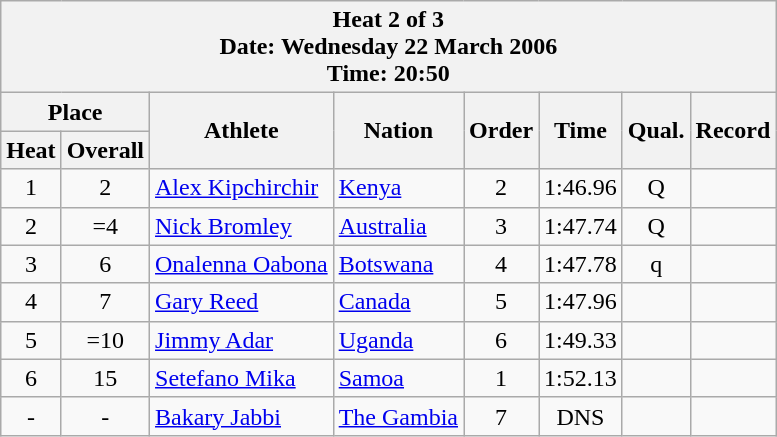<table class="wikitable">
<tr 4>
<th colspan=9>Heat 2 of 3 <br> Date: Wednesday 22 March 2006 <br> Time: 20:50</th>
</tr>
<tr>
<th colspan=2>Place</th>
<th rowspan=2>Athlete</th>
<th rowspan=2>Nation</th>
<th rowspan=2>Order</th>
<th rowspan=2>Time</th>
<th rowspan=2>Qual.</th>
<th rowspan=2>Record</th>
</tr>
<tr>
<th>Heat</th>
<th>Overall</th>
</tr>
<tr>
<td align="center">1</td>
<td align="center">2</td>
<td align="left"><a href='#'>Alex Kipchirchir</a></td>
<td align="left"> <a href='#'>Kenya</a></td>
<td align="center">2</td>
<td align="center">1:46.96</td>
<td align="center">Q</td>
<td align="center"></td>
</tr>
<tr>
<td align="center">2</td>
<td align="center">=4</td>
<td align="left"><a href='#'>Nick Bromley</a></td>
<td align="left"> <a href='#'>Australia</a></td>
<td align="center">3</td>
<td align="center">1:47.74</td>
<td align="center">Q</td>
<td align="center"></td>
</tr>
<tr>
<td align="center">3</td>
<td align="center">6</td>
<td align="left"><a href='#'>Onalenna Oabona</a></td>
<td align="left"> <a href='#'>Botswana</a></td>
<td align="center">4</td>
<td align="center">1:47.78</td>
<td align="center">q</td>
<td align="center"></td>
</tr>
<tr>
<td align="center">4</td>
<td align="center">7</td>
<td align="left"><a href='#'>Gary Reed</a></td>
<td align="left"> <a href='#'>Canada</a></td>
<td align="center">5</td>
<td align="center">1:47.96</td>
<td align="center"></td>
<td align="center"></td>
</tr>
<tr>
<td align="center">5</td>
<td align="center">=10</td>
<td align="left"><a href='#'>Jimmy Adar</a></td>
<td align="left"> <a href='#'>Uganda</a></td>
<td align="center">6</td>
<td align="center">1:49.33</td>
<td align="center"></td>
<td align="center"></td>
</tr>
<tr>
<td align="center">6</td>
<td align="center">15</td>
<td align="left"><a href='#'>Setefano Mika</a></td>
<td align="left"> <a href='#'>Samoa</a></td>
<td align="center">1</td>
<td align="center">1:52.13</td>
<td align="center"></td>
<td align="center"></td>
</tr>
<tr>
<td align="center">-</td>
<td align="center">-</td>
<td align="left"><a href='#'>Bakary Jabbi</a></td>
<td align="left"> <a href='#'>The Gambia</a></td>
<td align="center">7</td>
<td align="center">DNS</td>
<td align="center"></td>
<td align="center"></td>
</tr>
</table>
